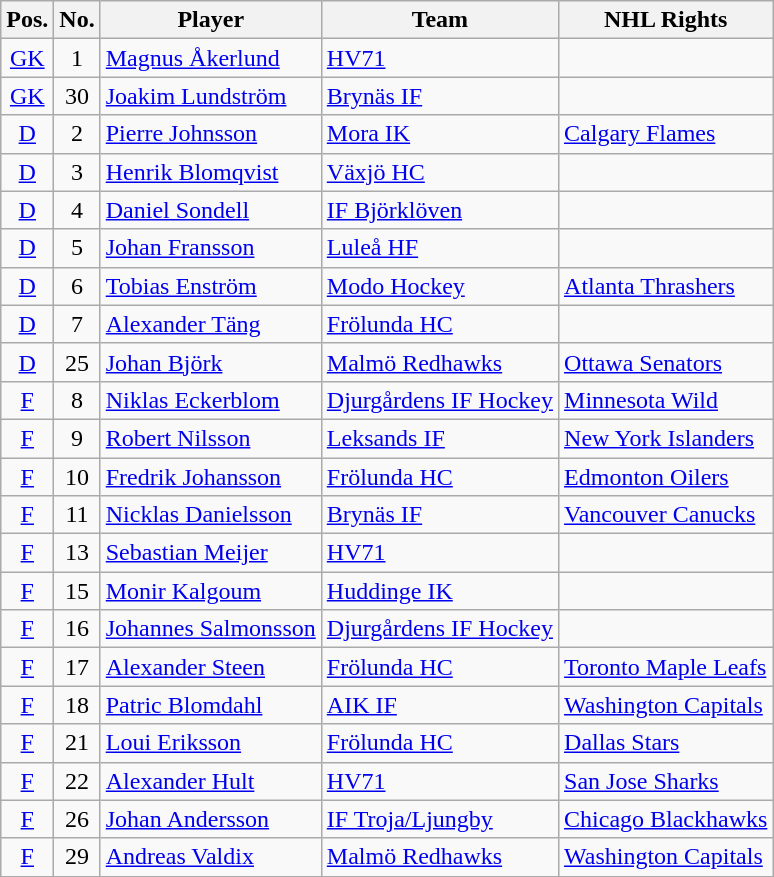<table class="wikitable sortable">
<tr>
<th>Pos.</th>
<th>No.</th>
<th>Player</th>
<th>Team</th>
<th>NHL Rights</th>
</tr>
<tr>
<td style="text-align:center;"><a href='#'>GK</a></td>
<td style="text-align:center;">1</td>
<td><a href='#'>Magnus Åkerlund</a></td>
<td> <a href='#'>HV71</a></td>
<td></td>
</tr>
<tr>
<td style="text-align:center;"><a href='#'>GK</a></td>
<td style="text-align:center;">30</td>
<td><a href='#'>Joakim Lundström</a></td>
<td> <a href='#'>Brynäs IF</a></td>
<td></td>
</tr>
<tr>
<td style="text-align:center;"><a href='#'>D</a></td>
<td style="text-align:center;">2</td>
<td><a href='#'>Pierre Johnsson</a></td>
<td> <a href='#'>Mora IK</a></td>
<td><a href='#'>Calgary Flames</a></td>
</tr>
<tr>
<td style="text-align:center;"><a href='#'>D</a></td>
<td style="text-align:center;">3</td>
<td><a href='#'>Henrik Blomqvist</a></td>
<td> <a href='#'>Växjö HC</a></td>
<td></td>
</tr>
<tr>
<td style="text-align:center;"><a href='#'>D</a></td>
<td style="text-align:center;">4</td>
<td><a href='#'>Daniel Sondell</a></td>
<td> <a href='#'>IF Björklöven</a></td>
<td></td>
</tr>
<tr>
<td style="text-align:center;"><a href='#'>D</a></td>
<td style="text-align:center;">5</td>
<td><a href='#'>Johan Fransson</a></td>
<td> <a href='#'>Luleå HF</a></td>
<td></td>
</tr>
<tr>
<td style="text-align:center;"><a href='#'>D</a></td>
<td style="text-align:center;">6</td>
<td><a href='#'>Tobias Enström</a></td>
<td> <a href='#'>Modo Hockey</a></td>
<td><a href='#'>Atlanta Thrashers</a></td>
</tr>
<tr>
<td style="text-align:center;"><a href='#'>D</a></td>
<td style="text-align:center;">7</td>
<td><a href='#'>Alexander Täng</a></td>
<td> <a href='#'>Frölunda HC</a></td>
<td></td>
</tr>
<tr>
<td style="text-align:center;"><a href='#'>D</a></td>
<td style="text-align:center;">25</td>
<td><a href='#'>Johan Björk</a></td>
<td> <a href='#'>Malmö Redhawks</a></td>
<td><a href='#'>Ottawa Senators</a></td>
</tr>
<tr>
<td style="text-align:center;"><a href='#'>F</a></td>
<td style="text-align:center;">8</td>
<td><a href='#'>Niklas Eckerblom</a></td>
<td> <a href='#'>Djurgårdens IF Hockey</a></td>
<td><a href='#'>Minnesota Wild</a></td>
</tr>
<tr>
<td style="text-align:center;"><a href='#'>F</a></td>
<td style="text-align:center;">9</td>
<td><a href='#'>Robert Nilsson</a></td>
<td> <a href='#'>Leksands IF</a></td>
<td><a href='#'>New York Islanders</a></td>
</tr>
<tr>
<td style="text-align:center;"><a href='#'>F</a></td>
<td style="text-align:center;">10</td>
<td><a href='#'>Fredrik Johansson</a></td>
<td> <a href='#'>Frölunda HC</a></td>
<td><a href='#'>Edmonton Oilers</a></td>
</tr>
<tr>
<td style="text-align:center;"><a href='#'>F</a></td>
<td style="text-align:center;">11</td>
<td><a href='#'>Nicklas Danielsson</a></td>
<td> <a href='#'>Brynäs IF</a></td>
<td><a href='#'>Vancouver Canucks</a></td>
</tr>
<tr>
<td style="text-align:center;"><a href='#'>F</a></td>
<td style="text-align:center;">13</td>
<td><a href='#'>Sebastian Meijer</a></td>
<td> <a href='#'>HV71</a></td>
<td></td>
</tr>
<tr>
<td style="text-align:center;"><a href='#'>F</a></td>
<td style="text-align:center;">15</td>
<td><a href='#'>Monir Kalgoum</a></td>
<td> <a href='#'>Huddinge IK</a></td>
<td></td>
</tr>
<tr>
<td style="text-align:center;"><a href='#'>F</a></td>
<td style="text-align:center;">16</td>
<td><a href='#'>Johannes Salmonsson</a></td>
<td> <a href='#'>Djurgårdens IF Hockey</a></td>
<td></td>
</tr>
<tr>
<td style="text-align:center;"><a href='#'>F</a></td>
<td style="text-align:center;">17</td>
<td><a href='#'>Alexander Steen</a></td>
<td> <a href='#'>Frölunda HC</a></td>
<td><a href='#'>Toronto Maple Leafs</a></td>
</tr>
<tr>
<td style="text-align:center;"><a href='#'>F</a></td>
<td style="text-align:center;">18</td>
<td><a href='#'>Patric Blomdahl</a></td>
<td> <a href='#'>AIK IF</a></td>
<td><a href='#'>Washington Capitals</a></td>
</tr>
<tr>
<td style="text-align:center;"><a href='#'>F</a></td>
<td style="text-align:center;">21</td>
<td><a href='#'>Loui Eriksson</a></td>
<td> <a href='#'>Frölunda HC</a></td>
<td><a href='#'>Dallas Stars</a></td>
</tr>
<tr>
<td style="text-align:center;"><a href='#'>F</a></td>
<td style="text-align:center;">22</td>
<td><a href='#'>Alexander Hult</a></td>
<td> <a href='#'>HV71</a></td>
<td><a href='#'>San Jose Sharks</a></td>
</tr>
<tr>
<td style="text-align:center;"><a href='#'>F</a></td>
<td style="text-align:center;">26</td>
<td><a href='#'>Johan Andersson</a></td>
<td> <a href='#'>IF Troja/Ljungby</a></td>
<td><a href='#'>Chicago Blackhawks</a></td>
</tr>
<tr>
<td style="text-align:center;"><a href='#'>F</a></td>
<td style="text-align:center;">29</td>
<td><a href='#'>Andreas Valdix</a></td>
<td> <a href='#'>Malmö Redhawks</a></td>
<td><a href='#'>Washington Capitals</a></td>
</tr>
<tr>
</tr>
</table>
